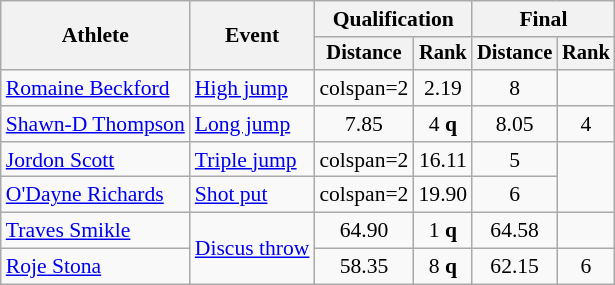<table class="wikitable" style="font-size:90%; text-align:center">
<tr>
<th rowspan=2>Athlete</th>
<th rowspan=2>Event</th>
<th colspan=2>Qualification</th>
<th colspan=2>Final</th>
</tr>
<tr style="font-size:95%">
<th>Distance</th>
<th>Rank</th>
<th>Distance</th>
<th>Rank</th>
</tr>
<tr>
<td align=left><a href='#'>Romaine Beckford</a></td>
<td align=left rowspan=1><a href='#'>High jump</a></td>
<td>colspan=2 </td>
<td>2.19</td>
<td>8</td>
</tr>
<tr>
<td align=left><a href='#'>Shawn-D Thompson</a></td>
<td align=left rowspan=1><a href='#'>Long jump</a></td>
<td>7.85</td>
<td>4 <strong>q</strong></td>
<td>8.05</td>
<td>4</td>
</tr>
<tr>
<td align=left><a href='#'>Jordon Scott</a></td>
<td align=left rowspan=1><a href='#'>Triple jump</a></td>
<td>colspan=2 </td>
<td>16.11</td>
<td>5</td>
</tr>
<tr>
<td align=left><a href='#'>O'Dayne Richards</a></td>
<td align=left rowspan=1><a href='#'>Shot put</a></td>
<td>colspan=2 </td>
<td>19.90</td>
<td>6</td>
</tr>
<tr>
<td align=left><a href='#'>Traves Smikle</a></td>
<td align=left rowspan=2><a href='#'>Discus throw</a></td>
<td>64.90</td>
<td>1 <strong>q</strong></td>
<td>64.58</td>
<td></td>
</tr>
<tr>
<td align=left><a href='#'>Roje Stona</a></td>
<td>58.35</td>
<td>8 <strong>q</strong></td>
<td>62.15</td>
<td>6</td>
</tr>
</table>
